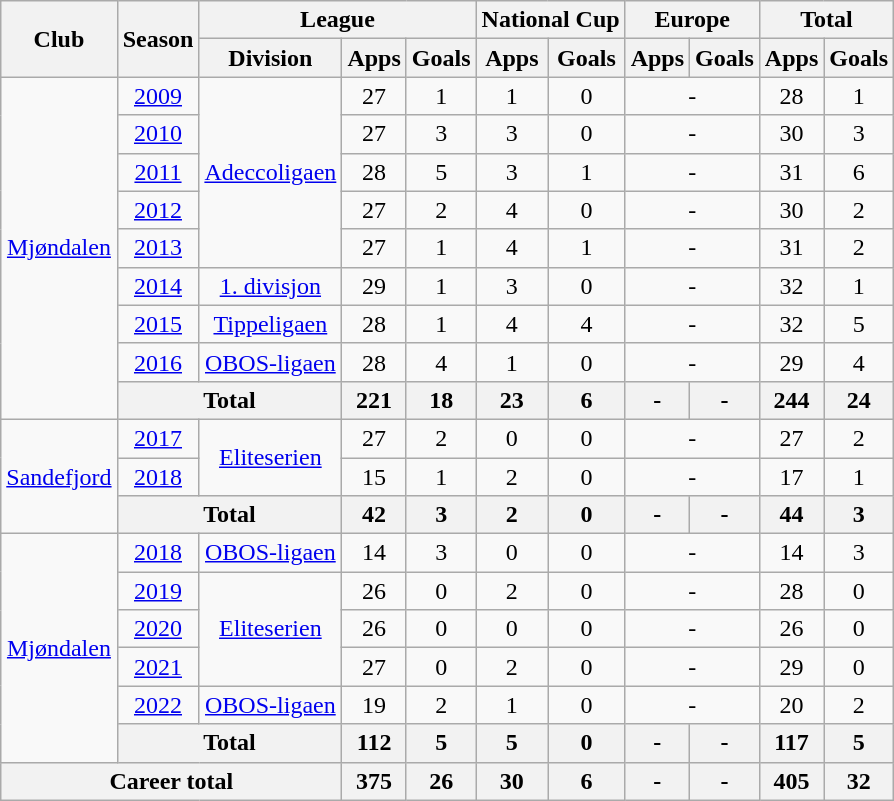<table class="wikitable" style="text-align: center;">
<tr>
<th rowspan="2">Club</th>
<th rowspan="2">Season</th>
<th colspan="3">League</th>
<th colspan="2">National Cup</th>
<th colspan="2">Europe</th>
<th colspan="2">Total</th>
</tr>
<tr>
<th>Division</th>
<th>Apps</th>
<th>Goals</th>
<th>Apps</th>
<th>Goals</th>
<th>Apps</th>
<th>Goals</th>
<th>Apps</th>
<th>Goals</th>
</tr>
<tr>
<td rowspan="9"><a href='#'>Mjøndalen</a></td>
<td><a href='#'>2009</a></td>
<td rowspan="5"><a href='#'>Adeccoligaen</a></td>
<td>27</td>
<td>1</td>
<td>1</td>
<td>0</td>
<td colspan="2">-</td>
<td>28</td>
<td>1</td>
</tr>
<tr>
<td><a href='#'>2010</a></td>
<td>27</td>
<td>3</td>
<td>3</td>
<td>0</td>
<td colspan="2">-</td>
<td>30</td>
<td>3</td>
</tr>
<tr>
<td><a href='#'>2011</a></td>
<td>28</td>
<td>5</td>
<td>3</td>
<td>1</td>
<td colspan="2">-</td>
<td>31</td>
<td>6</td>
</tr>
<tr>
<td><a href='#'>2012</a></td>
<td>27</td>
<td>2</td>
<td>4</td>
<td>0</td>
<td colspan="2">-</td>
<td>30</td>
<td>2</td>
</tr>
<tr>
<td><a href='#'>2013</a></td>
<td>27</td>
<td>1</td>
<td>4</td>
<td>1</td>
<td colspan="2">-</td>
<td>31</td>
<td>2</td>
</tr>
<tr>
<td><a href='#'>2014</a></td>
<td rowspan="1"><a href='#'>1. divisjon</a></td>
<td>29</td>
<td>1</td>
<td>3</td>
<td>0</td>
<td colspan="2">-</td>
<td>32</td>
<td>1</td>
</tr>
<tr>
<td><a href='#'>2015</a></td>
<td rowspan="1"><a href='#'>Tippeligaen</a></td>
<td>28</td>
<td>1</td>
<td>4</td>
<td>4</td>
<td colspan="2">-</td>
<td>32</td>
<td>5</td>
</tr>
<tr>
<td><a href='#'>2016</a></td>
<td rowspan="1"><a href='#'>OBOS-ligaen</a></td>
<td>28</td>
<td>4</td>
<td>1</td>
<td>0</td>
<td colspan="2">-</td>
<td>29</td>
<td>4</td>
</tr>
<tr>
<th colspan="2">Total</th>
<th>221</th>
<th>18</th>
<th>23</th>
<th>6</th>
<th>-</th>
<th>-</th>
<th>244</th>
<th>24</th>
</tr>
<tr>
<td rowspan="3"><a href='#'>Sandefjord</a></td>
<td><a href='#'>2017</a></td>
<td rowspan="2"><a href='#'>Eliteserien</a></td>
<td>27</td>
<td>2</td>
<td>0</td>
<td>0</td>
<td colspan="2">-</td>
<td>27</td>
<td>2</td>
</tr>
<tr>
<td><a href='#'>2018</a></td>
<td>15</td>
<td>1</td>
<td>2</td>
<td>0</td>
<td colspan="2">-</td>
<td>17</td>
<td>1</td>
</tr>
<tr>
<th colspan="2">Total</th>
<th>42</th>
<th>3</th>
<th>2</th>
<th>0</th>
<th>-</th>
<th>-</th>
<th>44</th>
<th>3</th>
</tr>
<tr>
<td rowspan="6"><a href='#'>Mjøndalen</a></td>
<td><a href='#'>2018</a></td>
<td rowspan="1"><a href='#'>OBOS-ligaen</a></td>
<td>14</td>
<td>3</td>
<td>0</td>
<td>0</td>
<td colspan="2">-</td>
<td>14</td>
<td>3</td>
</tr>
<tr>
<td><a href='#'>2019</a></td>
<td rowspan="3"><a href='#'>Eliteserien</a></td>
<td>26</td>
<td>0</td>
<td>2</td>
<td>0</td>
<td colspan="2">-</td>
<td>28</td>
<td>0</td>
</tr>
<tr>
<td><a href='#'>2020</a></td>
<td>26</td>
<td>0</td>
<td>0</td>
<td>0</td>
<td colspan="2">-</td>
<td>26</td>
<td>0</td>
</tr>
<tr>
<td><a href='#'>2021</a></td>
<td>27</td>
<td>0</td>
<td>2</td>
<td>0</td>
<td colspan="2">-</td>
<td>29</td>
<td>0</td>
</tr>
<tr>
<td><a href='#'>2022</a></td>
<td rowspan="1"><a href='#'>OBOS-ligaen</a></td>
<td>19</td>
<td>2</td>
<td>1</td>
<td>0</td>
<td colspan="2">-</td>
<td>20</td>
<td>2</td>
</tr>
<tr>
<th colspan="2">Total</th>
<th>112</th>
<th>5</th>
<th>5</th>
<th>0</th>
<th>-</th>
<th>-</th>
<th>117</th>
<th>5</th>
</tr>
<tr>
<th colspan="3">Career total</th>
<th>375</th>
<th>26</th>
<th>30</th>
<th>6</th>
<th>-</th>
<th>-</th>
<th>405</th>
<th>32</th>
</tr>
</table>
